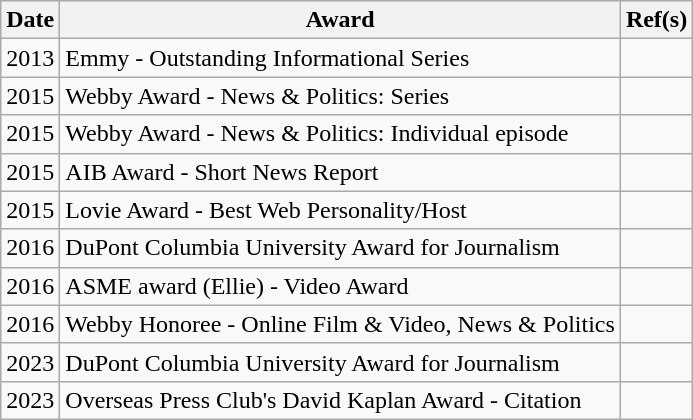<table class="wikitable">
<tr>
<th>Date</th>
<th>Award</th>
<th>Ref(s)</th>
</tr>
<tr>
<td>2013</td>
<td>Emmy - Outstanding Informational Series</td>
<td></td>
</tr>
<tr>
<td>2015</td>
<td>Webby Award - News & Politics: Series</td>
<td></td>
</tr>
<tr>
<td>2015</td>
<td>Webby Award - News & Politics: Individual episode</td>
<td></td>
</tr>
<tr>
<td>2015</td>
<td>AIB Award - Short News Report</td>
<td></td>
</tr>
<tr>
<td>2015</td>
<td>Lovie Award - Best Web Personality/Host</td>
<td></td>
</tr>
<tr>
<td>2016</td>
<td>DuPont Columbia University Award for Journalism</td>
<td></td>
</tr>
<tr>
<td>2016</td>
<td>ASME award (Ellie) - Video Award</td>
<td></td>
</tr>
<tr>
<td>2016</td>
<td>Webby Honoree - Online Film & Video, News & Politics</td>
<td></td>
</tr>
<tr>
<td>2023</td>
<td>DuPont Columbia University Award for Journalism</td>
<td></td>
</tr>
<tr>
<td>2023</td>
<td>Overseas Press Club's David Kaplan Award - Citation</td>
</tr>
</table>
